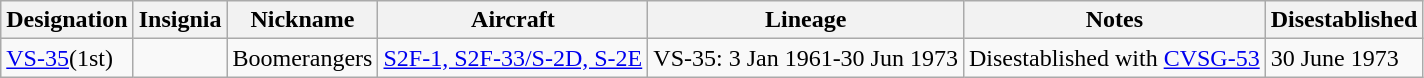<table class="wikitable">
<tr>
<th>Designation</th>
<th>Insignia</th>
<th>Nickname</th>
<th>Aircraft</th>
<th>Lineage</th>
<th>Notes</th>
<th>Disestablished</th>
</tr>
<tr>
<td><a href='#'>VS-35</a>(1st)</td>
<td></td>
<td>Boomerangers</td>
<td><a href='#'>S2F-1, S2F-33/S-2D, S-2E</a></td>
<td style="white-space: nowrap;">VS-35: 3 Jan 1961-30 Jun 1973</td>
<td>Disestablished with <a href='#'>CVSG-53</a></td>
<td>30 June 1973</td>
</tr>
</table>
